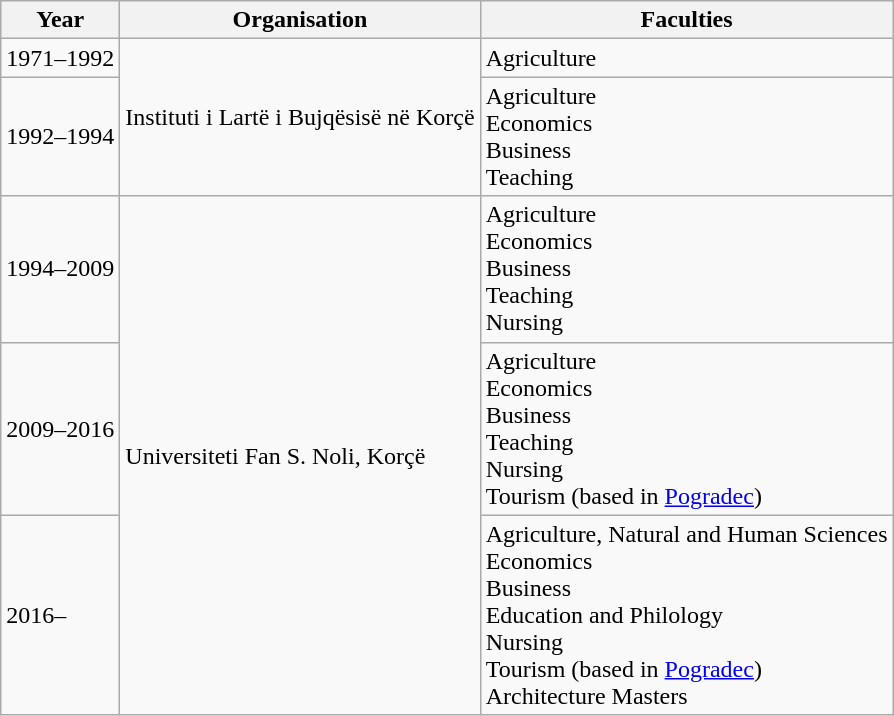<table class="wikitable">
<tr>
<th>Year</th>
<th>Organisation</th>
<th>Faculties</th>
</tr>
<tr>
<td>1971–1992</td>
<td rowspan=2>Instituti i Lartë i Bujqësisë në Korçë</td>
<td>Agriculture</td>
</tr>
<tr>
<td>1992–1994</td>
<td>Agriculture<br>Economics<br>Business<br>Teaching</td>
</tr>
<tr>
<td>1994–2009</td>
<td rowspan=3>Universiteti Fan S. Noli, Korçë</td>
<td>Agriculture<br>Economics<br>Business<br>Teaching<br>Nursing</td>
</tr>
<tr>
<td>2009–2016</td>
<td>Agriculture<br>Economics<br>Business<br>Teaching<br>Nursing<br>Tourism (based in <a href='#'>Pogradec</a>)</td>
</tr>
<tr>
<td>2016–</td>
<td>Agriculture, Natural and Human Sciences<br>Economics<br>Business<br>Education and Philology<br>Nursing<br>Tourism (based in <a href='#'>Pogradec</a>)<br>Architecture Masters</td>
</tr>
</table>
